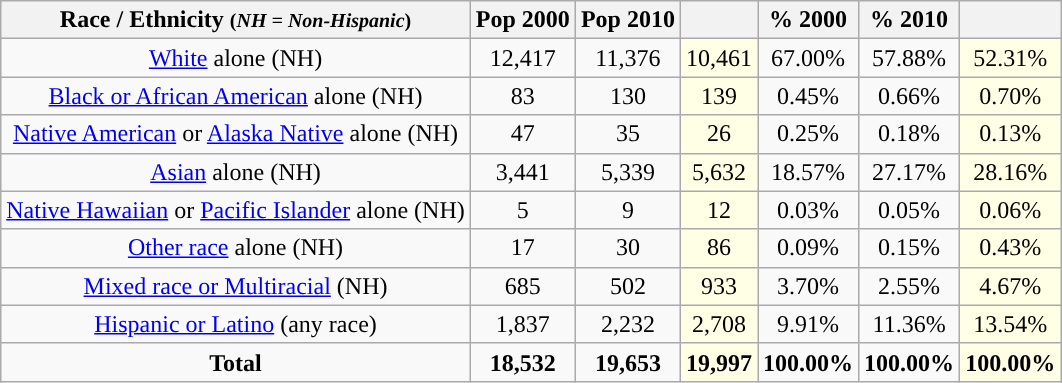<table class="wikitable" style="text-align:center;">
<tr>
<th>Race / Ethnicity <small>(<em>NH = Non-Hispanic</em>)</small></th>
<th>Pop 2000</th>
<th>Pop 2010</th>
<th></th>
<th>% 2000</th>
<th>% 2010</th>
<th></th>
</tr>
<tr>
<td><a href='#'>White</a> alone (NH)</td>
<td>12,417</td>
<td>11,376</td>
<td style='background: #ffffe6;'>10,461</td>
<td>67.00%</td>
<td>57.88%</td>
<td style='background: #ffffe6;'>52.31%</td>
</tr>
<tr>
<td><a href='#'>Black or African American</a> alone (NH)</td>
<td>83</td>
<td>130</td>
<td style='background: #ffffe6;'>139</td>
<td>0.45%</td>
<td>0.66%</td>
<td style='background: #ffffe6;'>0.70%</td>
</tr>
<tr>
<td><a href='#'>Native American</a> or <a href='#'>Alaska Native</a> alone (NH)</td>
<td>47</td>
<td>35</td>
<td style='background: #ffffe6;'>26</td>
<td>0.25%</td>
<td>0.18%</td>
<td style='background: #ffffe6;'>0.13%</td>
</tr>
<tr>
<td><a href='#'>Asian</a> alone (NH)</td>
<td>3,441</td>
<td>5,339</td>
<td style='background: #ffffe6;'>5,632</td>
<td>18.57%</td>
<td>27.17%</td>
<td style='background: #ffffe6;'>28.16%</td>
</tr>
<tr>
<td><a href='#'>Native Hawaiian</a> or <a href='#'>Pacific Islander</a> alone (NH)</td>
<td>5</td>
<td>9</td>
<td style='background: #ffffe6;'>12</td>
<td>0.03%</td>
<td>0.05%</td>
<td style='background: #ffffe6;'>0.06%</td>
</tr>
<tr>
<td><a href='#'>Other race</a> alone (NH)</td>
<td>17</td>
<td>30</td>
<td style='background: #ffffe6;'>86</td>
<td>0.09%</td>
<td>0.15%</td>
<td style='background: #ffffe6;'>0.43%</td>
</tr>
<tr>
<td><a href='#'>Mixed race or Multiracial</a> (NH)</td>
<td>685</td>
<td>502</td>
<td style='background: #ffffe6;'>933</td>
<td>3.70%</td>
<td>2.55%</td>
<td style='background: #ffffe6;'>4.67%</td>
</tr>
<tr>
<td><a href='#'>Hispanic or Latino</a> (any race)</td>
<td>1,837</td>
<td>2,232</td>
<td style='background: #ffffe6;'>2,708</td>
<td>9.91%</td>
<td>11.36%</td>
<td style='background: #ffffe6;'>13.54%</td>
</tr>
<tr>
<td><strong>Total</strong></td>
<td><strong>18,532</strong></td>
<td><strong>19,653</strong></td>
<td style='background: #ffffe6;'><strong>19,997</strong></td>
<td><strong>100.00%</strong></td>
<td><strong>100.00%</strong></td>
<td style='background: #ffffe6;'><strong>100.00%</strong></td>
</tr>
</table>
